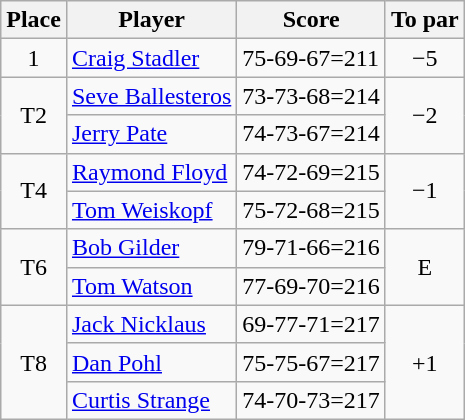<table class="wikitable">
<tr>
<th>Place</th>
<th>Player</th>
<th>Score</th>
<th>To par</th>
</tr>
<tr>
<td align="center">1</td>
<td> <a href='#'>Craig Stadler</a></td>
<td>75-69-67=211</td>
<td align="center">−5</td>
</tr>
<tr>
<td rowspan=2 align="center">T2</td>
<td> <a href='#'>Seve Ballesteros</a></td>
<td>73-73-68=214</td>
<td rowspan=2 align="center">−2</td>
</tr>
<tr>
<td> <a href='#'>Jerry Pate</a></td>
<td>74-73-67=214</td>
</tr>
<tr>
<td rowspan=2 align="center">T4</td>
<td> <a href='#'>Raymond Floyd</a></td>
<td>74-72-69=215</td>
<td rowspan=2 align="center">−1</td>
</tr>
<tr>
<td> <a href='#'>Tom Weiskopf</a></td>
<td>75-72-68=215</td>
</tr>
<tr>
<td rowspan=2 align="center">T6</td>
<td> <a href='#'>Bob Gilder</a></td>
<td>79-71-66=216</td>
<td rowspan=2 align="center">E</td>
</tr>
<tr>
<td> <a href='#'>Tom Watson</a></td>
<td>77-69-70=216</td>
</tr>
<tr>
<td rowspan=3 align="center">T8</td>
<td> <a href='#'>Jack Nicklaus</a></td>
<td>69-77-71=217</td>
<td rowspan=3 align="center">+1</td>
</tr>
<tr>
<td> <a href='#'>Dan Pohl</a></td>
<td>75-75-67=217</td>
</tr>
<tr>
<td> <a href='#'>Curtis Strange</a></td>
<td>74-70-73=217</td>
</tr>
</table>
